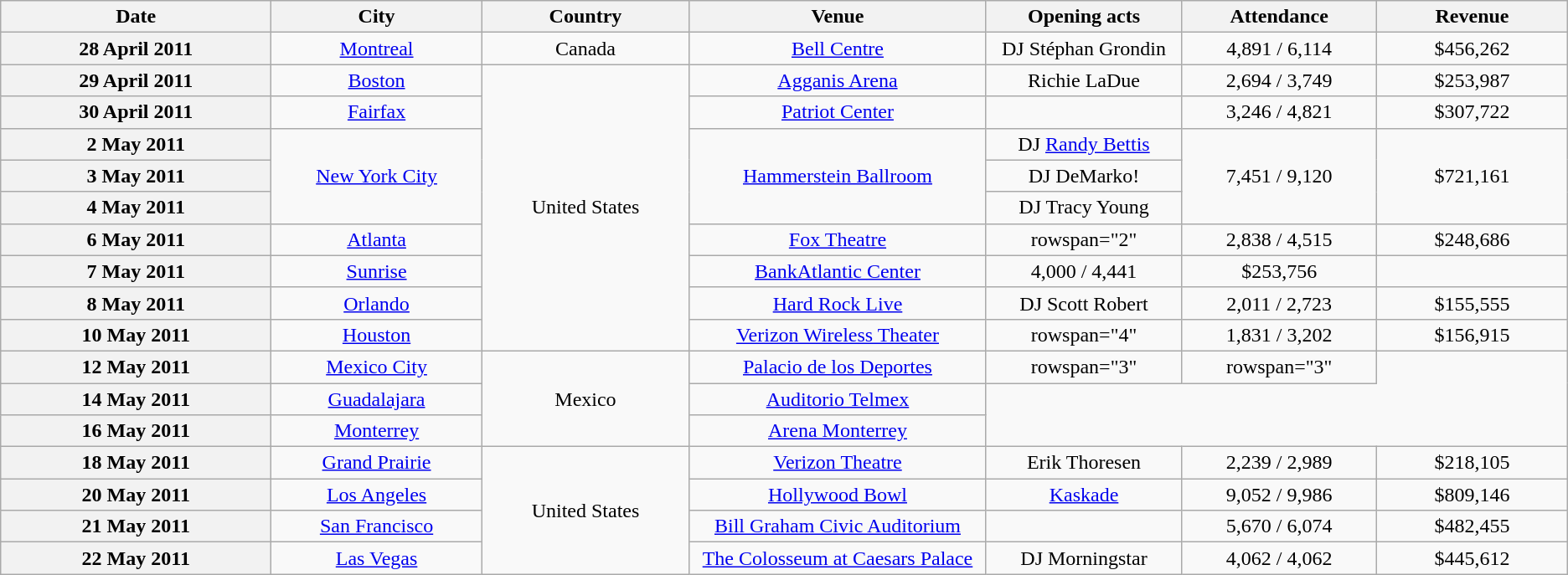<table class="wikitable plainrowheaders" style="text-align:center;">
<tr>
<th scope="col" style="width:15em;">Date</th>
<th scope="col" style="width:11em;">City</th>
<th scope="col" style="width:11em;">Country</th>
<th scope="col" style="width:16em;">Venue</th>
<th scope="col" style="width:10em;">Opening acts</th>
<th scope="col" style="width:10em;">Attendance</th>
<th scope="col" style="width:10em;">Revenue</th>
</tr>
<tr>
<th scope="row">28 April 2011</th>
<td><a href='#'>Montreal</a></td>
<td>Canada</td>
<td><a href='#'>Bell Centre</a></td>
<td>DJ Stéphan Grondin</td>
<td>4,891 / 6,114</td>
<td>$456,262</td>
</tr>
<tr>
<th scope="row">29 April 2011</th>
<td><a href='#'>Boston</a></td>
<td rowspan="9">United States</td>
<td><a href='#'>Agganis Arena</a></td>
<td>Richie LaDue</td>
<td>2,694 / 3,749</td>
<td>$253,987</td>
</tr>
<tr>
<th scope="row">30 April 2011</th>
<td><a href='#'>Fairfax</a></td>
<td><a href='#'>Patriot Center</a></td>
<td></td>
<td>3,246 / 4,821</td>
<td>$307,722</td>
</tr>
<tr>
<th scope="row">2 May 2011</th>
<td rowspan="3"><a href='#'>New York City</a></td>
<td rowspan="3"><a href='#'>Hammerstein Ballroom</a></td>
<td>DJ <a href='#'>Randy Bettis</a></td>
<td rowspan="3">7,451 / 9,120</td>
<td rowspan="3">$721,161</td>
</tr>
<tr>
<th scope="row">3 May 2011</th>
<td>DJ DeMarko!</td>
</tr>
<tr>
<th scope="row">4 May 2011</th>
<td>DJ Tracy Young</td>
</tr>
<tr>
<th scope="row">6 May 2011</th>
<td><a href='#'>Atlanta</a></td>
<td><a href='#'>Fox Theatre</a></td>
<td>rowspan="2" </td>
<td>2,838 / 4,515</td>
<td>$248,686</td>
</tr>
<tr>
<th scope="row">7 May 2011</th>
<td><a href='#'>Sunrise</a></td>
<td><a href='#'>BankAtlantic Center</a></td>
<td>4,000 / 4,441</td>
<td>$253,756</td>
</tr>
<tr>
<th scope="row">8 May 2011</th>
<td><a href='#'>Orlando</a></td>
<td><a href='#'>Hard Rock Live</a></td>
<td>DJ Scott Robert</td>
<td>2,011 / 2,723</td>
<td>$155,555</td>
</tr>
<tr>
<th scope="row">10 May 2011</th>
<td><a href='#'>Houston</a></td>
<td><a href='#'>Verizon Wireless Theater</a></td>
<td>rowspan="4" </td>
<td>1,831 / 3,202</td>
<td>$156,915</td>
</tr>
<tr>
<th scope="row">12 May 2011</th>
<td><a href='#'>Mexico City</a></td>
<td rowspan="3">Mexico</td>
<td><a href='#'>Palacio de los Deportes</a></td>
<td>rowspan="3" </td>
<td>rowspan="3" </td>
</tr>
<tr>
<th scope="row">14 May 2011</th>
<td><a href='#'>Guadalajara</a></td>
<td><a href='#'>Auditorio Telmex</a></td>
</tr>
<tr>
<th scope="row">16 May 2011</th>
<td><a href='#'>Monterrey</a></td>
<td><a href='#'>Arena Monterrey</a></td>
</tr>
<tr>
<th scope="row">18 May 2011</th>
<td><a href='#'>Grand Prairie</a></td>
<td rowspan="4">United States</td>
<td><a href='#'>Verizon Theatre</a></td>
<td>Erik Thoresen</td>
<td>2,239 / 2,989</td>
<td>$218,105</td>
</tr>
<tr>
<th scope="row">20 May 2011</th>
<td><a href='#'>Los Angeles</a></td>
<td><a href='#'>Hollywood Bowl</a></td>
<td><a href='#'>Kaskade</a></td>
<td>9,052 / 9,986</td>
<td>$809,146</td>
</tr>
<tr>
<th scope="row">21 May 2011</th>
<td><a href='#'>San Francisco</a></td>
<td><a href='#'>Bill Graham Civic Auditorium</a></td>
<td></td>
<td>5,670 / 6,074</td>
<td>$482,455</td>
</tr>
<tr>
<th scope="row">22 May 2011</th>
<td><a href='#'>Las Vegas</a></td>
<td><a href='#'>The Colosseum at Caesars Palace</a></td>
<td>DJ Morningstar</td>
<td>4,062 / 4,062</td>
<td>$445,612</td>
</tr>
</table>
